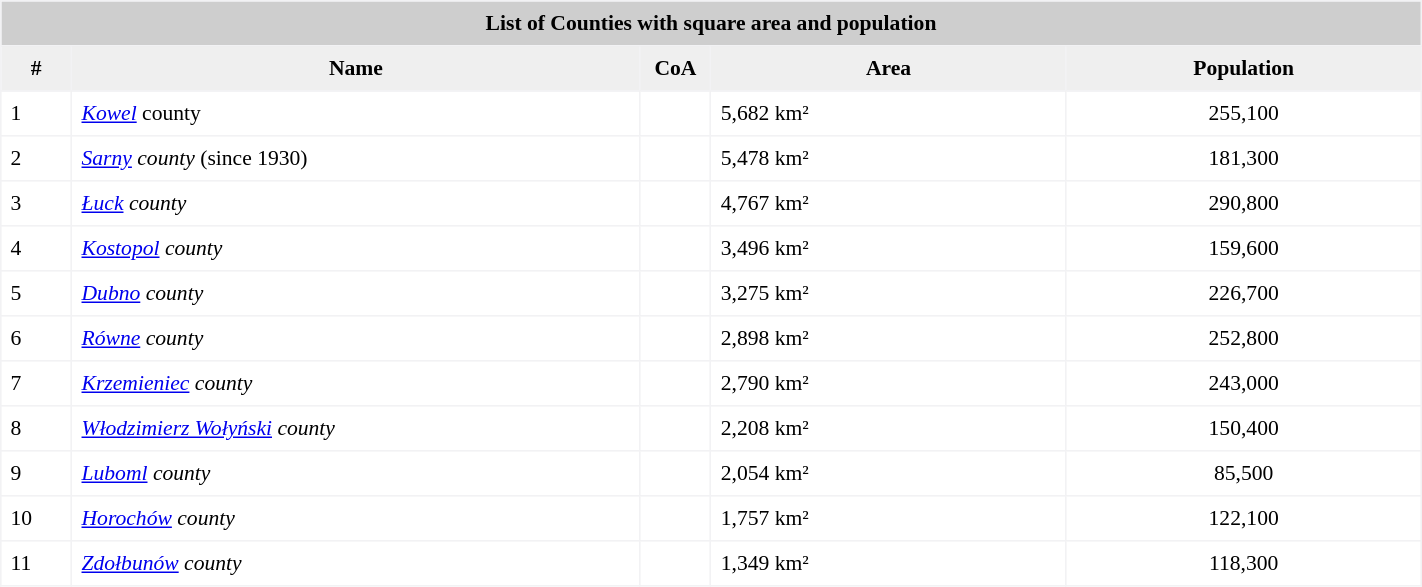<table border="1" align="center" style="border-collapse:collapse; border-color:#f2f2f4; margin-top:1px; margin-bottom:15px; font-size:90%" cellpadding="6" width="75%">
<tr align="center">
<th colspan=5 bgcolor="#CECECE"><strong>List of Counties with square area and population</strong></th>
</tr>
<tr>
<th bgcolor="#EFEFEF" width="5%">#</th>
<th bgcolor="#EFEFEF" width="40%">Name</th>
<th bgcolor="#EFEFEF" width="5%">CoA</th>
<th bgcolor="#EFEFEF" width="25%">Area</th>
<th bgcolor="#EFEFEF" width="25%">Population</th>
</tr>
<tr>
<td>1</td>
<td><em><a href='#'>Kowel</a></em> county</td>
<td></td>
<td>5,682 km²</td>
<td align="center">255,100</td>
</tr>
<tr>
<td>2</td>
<td><em><a href='#'>Sarny</a> county</em> (since 1930)</td>
<td></td>
<td>5,478 km²</td>
<td align="center">181,300</td>
</tr>
<tr>
<td>3</td>
<td><em><a href='#'>Łuck</a> county</em></td>
<td></td>
<td>4,767 km²</td>
<td align="center">290,800</td>
</tr>
<tr>
<td>4</td>
<td><em><a href='#'>Kostopol</a> county</em></td>
<td></td>
<td>3,496 km²</td>
<td align="center">159,600</td>
</tr>
<tr>
<td>5</td>
<td><em><a href='#'>Dubno</a> county</em></td>
<td></td>
<td>3,275 km²</td>
<td align="center">226,700</td>
</tr>
<tr>
<td>6</td>
<td><em><a href='#'>Równe</a> county</em></td>
<td></td>
<td>2,898 km²</td>
<td align="center">252,800</td>
</tr>
<tr>
<td>7</td>
<td><em><a href='#'>Krzemieniec</a> county</em></td>
<td></td>
<td>2,790 km²</td>
<td align="center">243,000</td>
</tr>
<tr>
<td>8</td>
<td><em><a href='#'>Włodzimierz Wołyński</a> county</em></td>
<td></td>
<td>2,208 km²</td>
<td align="center">150,400</td>
</tr>
<tr>
<td>9</td>
<td><em><a href='#'>Luboml</a> county</em></td>
<td></td>
<td>2,054 km²</td>
<td align="center">85,500</td>
</tr>
<tr>
<td>10</td>
<td><em><a href='#'>Horochów</a> county</em></td>
<td></td>
<td>1,757 km²</td>
<td align="center">122,100</td>
</tr>
<tr>
<td>11</td>
<td><em><a href='#'>Zdołbunów</a> county</em></td>
<td></td>
<td>1,349 km²</td>
<td align="center">118,300</td>
</tr>
</table>
